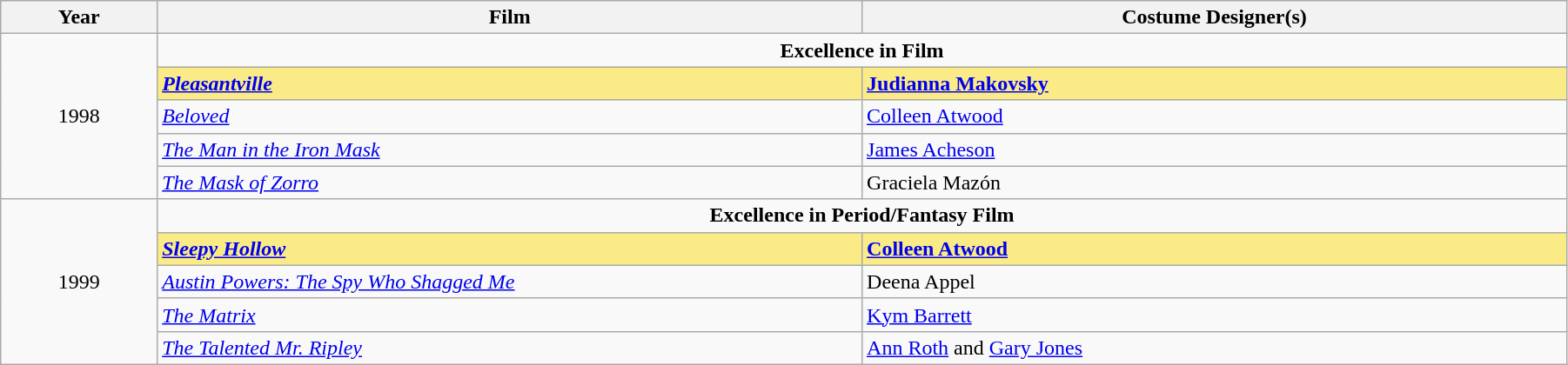<table class="wikitable" width="95%" cellpadding="5">
<tr>
<th width="10%">Year</th>
<th width="45%">Film</th>
<th width="45%">Costume Designer(s)</th>
</tr>
<tr>
<td style="text-align:center;" rowspan=5>1998<br></td>
<td colspan=2 align="center"><strong>Excellence in Film</strong></td>
</tr>
<tr>
<td style="background:#FAEB86;"><strong><em><a href='#'>Pleasantville</a></em></strong></td>
<td style="background:#FAEB86;"><strong><a href='#'>Judianna Makovsky</a></strong></td>
</tr>
<tr>
<td><em><a href='#'>Beloved</a></em></td>
<td><a href='#'>Colleen Atwood</a></td>
</tr>
<tr>
<td><em><a href='#'>The Man in the Iron Mask</a></em></td>
<td><a href='#'>James Acheson</a></td>
</tr>
<tr>
<td><em><a href='#'>The Mask of Zorro</a></em></td>
<td>Graciela Mazón</td>
</tr>
<tr>
<td rowspan="5" style="text-align:center;">1999<br></td>
<td colspan=2 align="center"><strong>Excellence in Period/Fantasy Film</strong></td>
</tr>
<tr>
<td style="background:#FAEB86;"><strong><em><a href='#'>Sleepy Hollow</a></em></strong></td>
<td style="background:#FAEB86;"><strong><a href='#'>Colleen Atwood</a></strong></td>
</tr>
<tr>
<td><em><a href='#'>Austin Powers: The Spy Who Shagged Me</a></em></td>
<td>Deena Appel</td>
</tr>
<tr>
<td><em><a href='#'>The Matrix</a></em></td>
<td><a href='#'>Kym Barrett</a></td>
</tr>
<tr>
<td><em><a href='#'>The Talented Mr. Ripley</a></em></td>
<td><a href='#'>Ann Roth</a> and <a href='#'>Gary Jones</a></td>
</tr>
</table>
